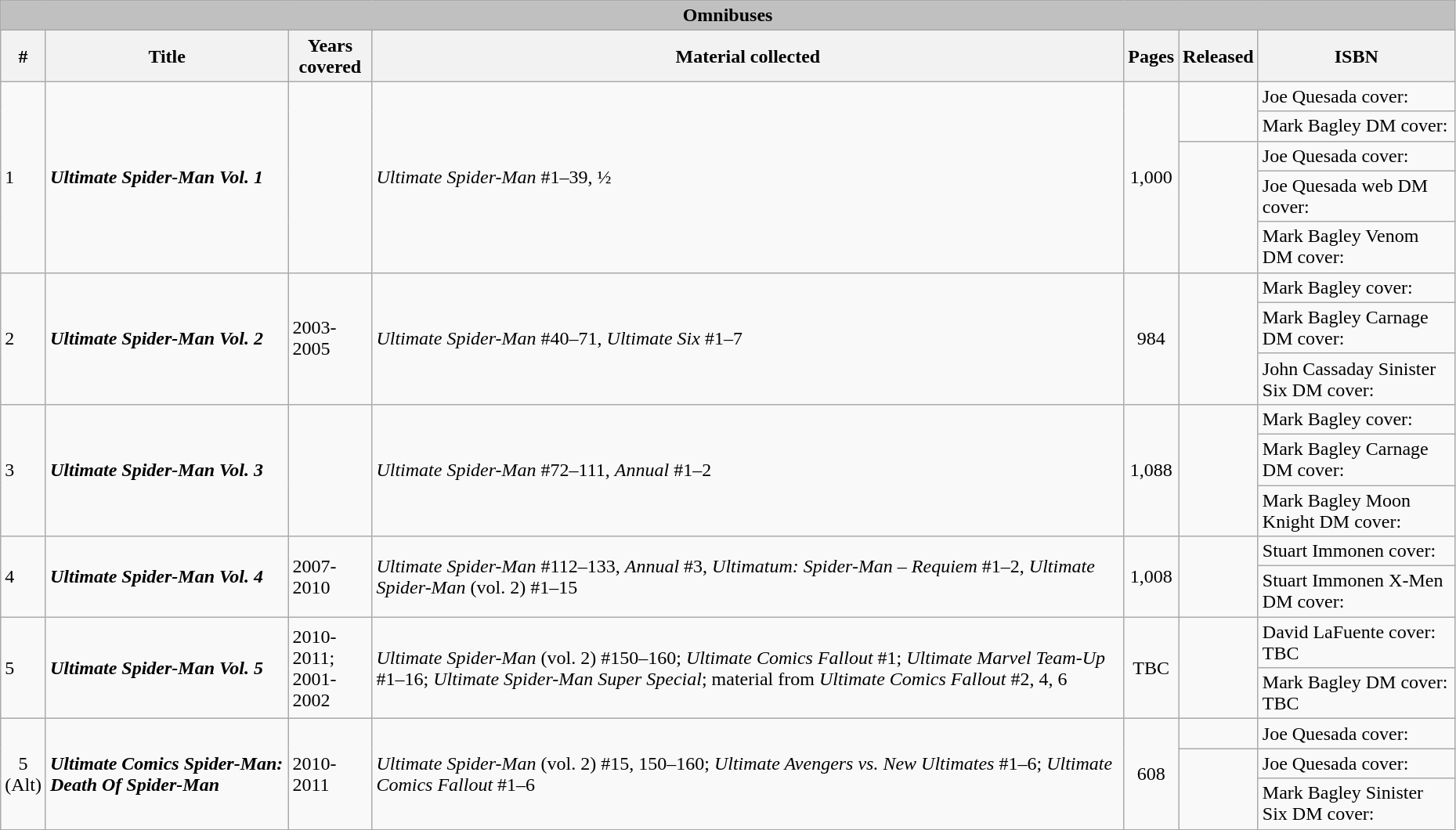<table class="wikitable sortable" width=98%>
<tr>
<th colspan="8" style="background-color: silver;">Omnibuses</th>
</tr>
<tr>
<th width="4px">#</th>
<th>Title</th>
<th style="width: 4em;">Years covered</th>
<th>Material collected</th>
<th>Pages</th>
<th>Released</th>
<th class="unsortable" style="width: 10em;">ISBN</th>
</tr>
<tr>
<td rowspan="5">1</td>
<td rowspan="5"><strong><em>Ultimate Spider-Man Vol. 1</em></strong></td>
<td rowspan="5"></td>
<td rowspan="5"><em>Ultimate Spider-Man</em> #1–39, ½</td>
<td style="text-align: center;" rowspan=5>1,000</td>
<td rowspan="2"></td>
<td>Joe Quesada cover: </td>
</tr>
<tr>
<td>Mark Bagley DM cover: </td>
</tr>
<tr>
<td rowspan="3"></td>
<td>Joe Quesada cover: </td>
</tr>
<tr>
<td>Joe Quesada web DM cover: </td>
</tr>
<tr>
<td>Mark Bagley Venom DM cover: </td>
</tr>
<tr>
<td rowspan="3">2</td>
<td rowspan="3"><strong><em>Ultimate Spider-Man Vol. 2</em></strong></td>
<td rowspan="3">2003-2005</td>
<td rowspan="3"><em>Ultimate Spider-Man</em> #40–71, <em>Ultimate Six</em> #1–7</td>
<td style="text-align: center;" rowspan=3>984</td>
<td rowspan="3"></td>
<td>Mark Bagley cover: </td>
</tr>
<tr>
<td>Mark Bagley Carnage DM cover: </td>
</tr>
<tr>
<td>John Cassaday Sinister Six DM cover: </td>
</tr>
<tr>
<td rowspan="3">3</td>
<td rowspan="3"><strong><em>Ultimate Spider-Man Vol. 3</em></strong></td>
<td rowspan="3"></td>
<td rowspan="3"><em>Ultimate Spider-Man</em> #72–111, <em>Annual</em> #1–2</td>
<td style="text-align: center;" rowspan=3>1,088</td>
<td rowspan="3"></td>
<td>Mark Bagley cover: </td>
</tr>
<tr>
<td>Mark Bagley Carnage DM cover: </td>
</tr>
<tr>
<td>Mark Bagley Moon Knight DM cover: </td>
</tr>
<tr>
<td rowspan="2">4</td>
<td rowspan="2"><strong><em>Ultimate Spider-Man Vol. 4</em></strong></td>
<td rowspan="2">2007-2010</td>
<td rowspan="2"><em>Ultimate Spider-Man</em> #112–133, <em>Annual</em> #3, <em>Ultimatum: Spider-Man – Requiem</em> #1–2, <em>Ultimate Spider-Man</em> (vol. 2) #1–15</td>
<td style="text-align: center;" rowspan=2>1,008</td>
<td rowspan="2"></td>
<td>Stuart Immonen cover: </td>
</tr>
<tr>
<td>Stuart Immonen X-Men DM cover: </td>
</tr>
<tr>
<td rowspan="2">5</td>
<td rowspan="2"><strong><em>Ultimate Spider-Man Vol. 5</em></strong></td>
<td rowspan="2">2010-2011; 2001-2002</td>
<td rowspan="2"><em>Ultimate Spider-Man</em> (vol. 2) #150–160; <em>Ultimate Comics Fallout</em> #1; <em>Ultimate Marvel Team-Up</em> #1–16; <em>Ultimate Spider-Man Super Special</em>; material from <em>Ultimate Comics Fallout</em> #2, 4, 6</td>
<td style="text-align: center;" rowspan=2>TBC</td>
<td rowspan="2"></td>
<td>David LaFuente cover: TBC</td>
</tr>
<tr>
<td>Mark Bagley DM cover: TBC</td>
</tr>
<tr>
<td rowspan="3" style="text-align: center;">5 (Alt)</td>
<td rowspan="3"><strong><em>Ultimate Comics Spider-Man: Death Of Spider-Man</em></strong></td>
<td rowspan="3">2010-2011</td>
<td rowspan="3"><em>Ultimate Spider-Man</em> (vol. 2) #15, 150–160; <em>Ultimate Avengers vs. New Ultimates</em> #1–6; <em>Ultimate Comics Fallout</em> #1–6</td>
<td style="text-align: center;" rowspan=3>608</td>
<td></td>
<td>Joe Quesada cover: </td>
</tr>
<tr>
<td rowspan="2"></td>
<td>Joe Quesada cover: </td>
</tr>
<tr>
<td>Mark Bagley Sinister Six DM cover: </td>
</tr>
</table>
